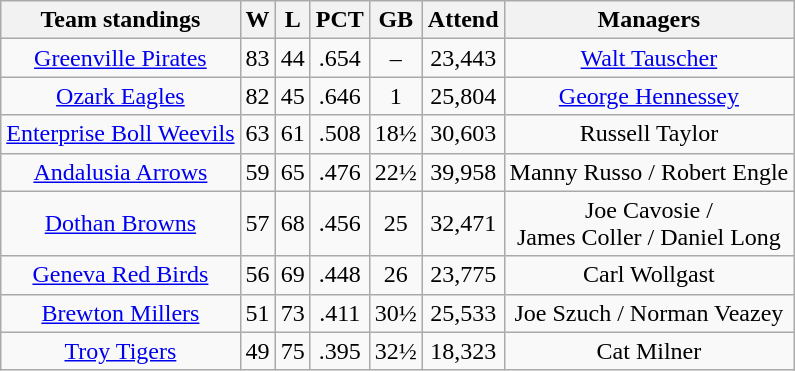<table class="wikitable">
<tr>
<th>Team standings</th>
<th>W</th>
<th>L</th>
<th>PCT</th>
<th>GB</th>
<th>Attend</th>
<th>Managers</th>
</tr>
<tr align=center>
<td><a href='#'>Greenville Pirates</a></td>
<td>83</td>
<td>44</td>
<td>.654</td>
<td>–</td>
<td>23,443</td>
<td><a href='#'>Walt Tauscher</a></td>
</tr>
<tr align=center>
<td><a href='#'>Ozark Eagles</a></td>
<td>82</td>
<td>45</td>
<td>.646</td>
<td>1</td>
<td>25,804</td>
<td><a href='#'>George Hennessey</a></td>
</tr>
<tr align=center>
<td><a href='#'>Enterprise Boll Weevils</a></td>
<td>63</td>
<td>61</td>
<td>.508</td>
<td>18½</td>
<td>30,603</td>
<td>Russell Taylor</td>
</tr>
<tr align=center>
<td><a href='#'>Andalusia Arrows</a></td>
<td>59</td>
<td>65</td>
<td>.476</td>
<td>22½</td>
<td>39,958</td>
<td>Manny Russo / Robert Engle</td>
</tr>
<tr align=center>
<td><a href='#'>Dothan Browns</a></td>
<td>57</td>
<td>68</td>
<td>.456</td>
<td>25</td>
<td>32,471</td>
<td>Joe Cavosie  /<br> James Coller / Daniel Long</td>
</tr>
<tr align=center>
<td><a href='#'>Geneva Red Birds</a></td>
<td>56</td>
<td>69</td>
<td>.448</td>
<td>26</td>
<td>23,775</td>
<td>Carl Wollgast</td>
</tr>
<tr align=center>
<td><a href='#'>Brewton Millers</a></td>
<td>51</td>
<td>73</td>
<td>.411</td>
<td>30½</td>
<td>25,533</td>
<td>Joe Szuch / Norman Veazey</td>
</tr>
<tr align=center>
<td><a href='#'>Troy Tigers</a></td>
<td>49</td>
<td>75</td>
<td>.395</td>
<td>32½</td>
<td>18,323</td>
<td>Cat Milner</td>
</tr>
</table>
